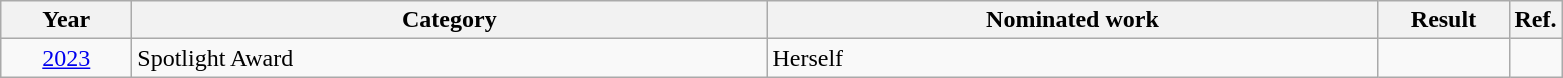<table class="wikitable">
<tr>
<th scope="col" style="width:5em;">Year</th>
<th scope="col" style="width:26em;">Category</th>
<th scope="col" style="width:25em;">Nominated work</th>
<th scope="col" style="width:5em;">Result</th>
<th>Ref.</th>
</tr>
<tr>
<td style="text-align:center;"><a href='#'>2023</a></td>
<td>Spotlight Award</td>
<td>Herself</td>
<td></td>
<td style="text-align:center;"></td>
</tr>
</table>
